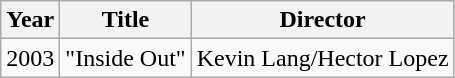<table class="wikitable">
<tr>
<th>Year</th>
<th>Title</th>
<th>Director</th>
</tr>
<tr>
<td>2003</td>
<td>"Inside Out"</td>
<td>Kevin Lang/Hector Lopez</td>
</tr>
</table>
